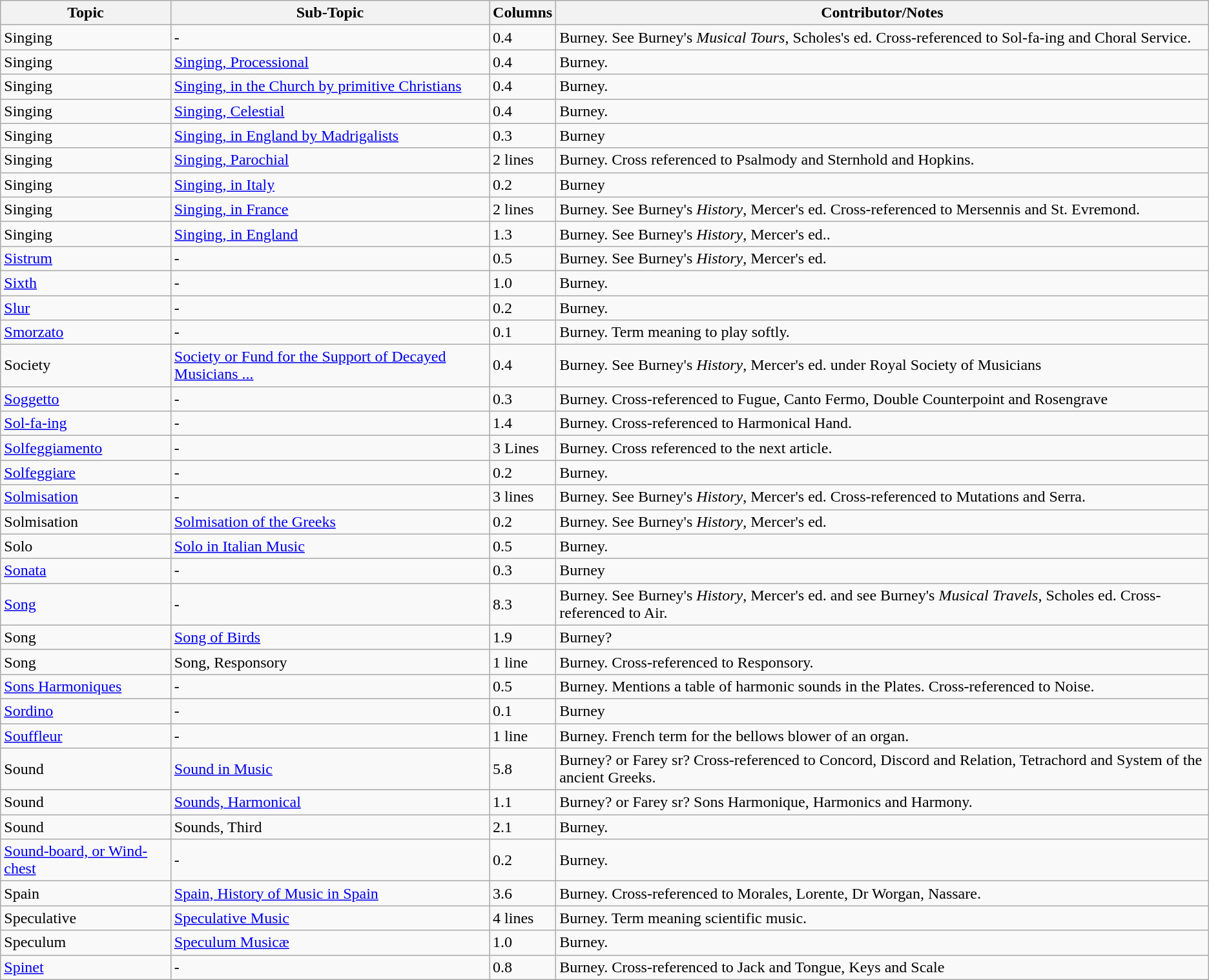<table class="wikitable">
<tr>
<th>Topic</th>
<th>Sub-Topic</th>
<th>Columns</th>
<th>Contributor/Notes</th>
</tr>
<tr>
<td>Singing</td>
<td>-</td>
<td>0.4</td>
<td>Burney. See Burney's <em>Musical Tours</em>, Scholes's ed. Cross-referenced to Sol-fa-ing and Choral Service.</td>
</tr>
<tr>
<td>Singing</td>
<td><a href='#'>Singing, Processional</a></td>
<td>0.4</td>
<td>Burney.</td>
</tr>
<tr>
<td>Singing</td>
<td><a href='#'>Singing, in the Church by primitive Christians</a></td>
<td>0.4</td>
<td>Burney.</td>
</tr>
<tr>
<td>Singing</td>
<td><a href='#'>Singing, Celestial</a></td>
<td>0.4</td>
<td>Burney.</td>
</tr>
<tr>
<td>Singing</td>
<td><a href='#'>Singing, in England by Madrigalists</a></td>
<td>0.3</td>
<td>Burney</td>
</tr>
<tr>
<td>Singing</td>
<td><a href='#'>Singing, Parochial</a></td>
<td>2 lines</td>
<td>Burney. Cross referenced to Psalmody and Sternhold and Hopkins.</td>
</tr>
<tr>
<td>Singing</td>
<td><a href='#'>Singing, in Italy</a></td>
<td>0.2</td>
<td>Burney</td>
</tr>
<tr>
<td>Singing</td>
<td><a href='#'>Singing, in France</a></td>
<td>2 lines</td>
<td>Burney. See Burney's <em>History</em>, Mercer's ed. Cross-referenced to Mersennis and St. Evremond.</td>
</tr>
<tr>
<td>Singing</td>
<td><a href='#'>Singing, in England</a></td>
<td>1.3</td>
<td>Burney. See Burney's <em>History</em>, Mercer's ed..</td>
</tr>
<tr>
<td><a href='#'>Sistrum</a></td>
<td>-</td>
<td>0.5</td>
<td>Burney. See Burney's <em>History</em>, Mercer's ed.</td>
</tr>
<tr>
<td><a href='#'>Sixth</a></td>
<td>-</td>
<td>1.0</td>
<td>Burney.</td>
</tr>
<tr>
<td><a href='#'>Slur</a></td>
<td>-</td>
<td>0.2</td>
<td>Burney.</td>
</tr>
<tr>
<td><a href='#'>Smorzato</a></td>
<td>-</td>
<td>0.1</td>
<td>Burney. Term meaning to play softly.</td>
</tr>
<tr>
<td>Society</td>
<td><a href='#'>Society or Fund for the Support of Decayed Musicians ...</a></td>
<td>0.4</td>
<td>Burney. See Burney's <em>History</em>, Mercer's ed. under Royal Society of Musicians</td>
</tr>
<tr>
<td><a href='#'>Soggetto</a></td>
<td>-</td>
<td>0.3</td>
<td>Burney. Cross-referenced to Fugue, Canto Fermo, Double Counterpoint and Rosengrave</td>
</tr>
<tr>
<td><a href='#'>Sol-fa-ing</a></td>
<td>-</td>
<td>1.4</td>
<td>Burney. Cross-referenced to Harmonical Hand.</td>
</tr>
<tr>
<td><a href='#'>Solfeggiamento</a></td>
<td>-</td>
<td>3 Lines</td>
<td>Burney. Cross referenced to the next article.</td>
</tr>
<tr>
<td><a href='#'>Solfeggiare</a></td>
<td>-</td>
<td>0.2</td>
<td>Burney.</td>
</tr>
<tr>
<td><a href='#'>Solmisation</a></td>
<td>-</td>
<td>3 lines</td>
<td>Burney. See Burney's <em>History</em>, Mercer's ed. Cross-referenced to Mutations and Serra.</td>
</tr>
<tr>
<td>Solmisation</td>
<td><a href='#'>Solmisation of the Greeks</a></td>
<td>0.2</td>
<td>Burney. See Burney's <em>History</em>, Mercer's ed.</td>
</tr>
<tr>
<td>Solo</td>
<td><a href='#'>Solo in Italian Music</a></td>
<td>0.5</td>
<td>Burney.</td>
</tr>
<tr>
<td><a href='#'>Sonata</a></td>
<td>-</td>
<td>0.3</td>
<td>Burney</td>
</tr>
<tr>
<td><a href='#'>Song</a></td>
<td>-</td>
<td>8.3</td>
<td>Burney. See Burney's <em>History</em>, Mercer's ed. and see Burney's <em>Musical Travels</em>, Scholes ed. Cross-referenced to Air.</td>
</tr>
<tr>
<td>Song</td>
<td><a href='#'>Song of Birds</a></td>
<td>1.9</td>
<td>Burney?</td>
</tr>
<tr>
<td>Song</td>
<td>Song, Responsory</td>
<td>1 line</td>
<td>Burney. Cross-referenced to Responsory.</td>
</tr>
<tr>
<td><a href='#'>Sons Harmoniques</a></td>
<td>-</td>
<td>0.5</td>
<td>Burney. Mentions a table of harmonic sounds in the Plates. Cross-referenced to Noise.</td>
</tr>
<tr>
<td><a href='#'>Sordino</a></td>
<td>-</td>
<td>0.1</td>
<td>Burney</td>
</tr>
<tr>
<td><a href='#'>Souffleur</a></td>
<td>-</td>
<td>1 line</td>
<td>Burney. French term for the bellows blower of an organ.</td>
</tr>
<tr>
<td>Sound</td>
<td><a href='#'>Sound in Music</a></td>
<td>5.8</td>
<td>Burney? or Farey sr? Cross-referenced to Concord, Discord and Relation, Tetrachord and System of the ancient Greeks.</td>
</tr>
<tr>
<td>Sound</td>
<td><a href='#'>Sounds, Harmonical</a></td>
<td>1.1</td>
<td>Burney? or Farey sr? Sons Harmonique, Harmonics and Harmony.</td>
</tr>
<tr>
<td>Sound</td>
<td>Sounds, Third</td>
<td>2.1</td>
<td>Burney.</td>
</tr>
<tr>
<td><a href='#'>Sound-board, or Wind-chest</a></td>
<td>-</td>
<td>0.2</td>
<td>Burney.</td>
</tr>
<tr>
<td>Spain</td>
<td><a href='#'>Spain, History of Music in Spain</a></td>
<td>3.6</td>
<td>Burney. Cross-referenced to Morales, Lorente, Dr Worgan, Nassare.</td>
</tr>
<tr>
<td>Speculative</td>
<td><a href='#'>Speculative Music</a></td>
<td>4 lines</td>
<td>Burney. Term meaning scientific music.</td>
</tr>
<tr>
<td>Speculum</td>
<td><a href='#'>Speculum Musicæ</a></td>
<td>1.0</td>
<td>Burney.</td>
</tr>
<tr>
<td><a href='#'>Spinet</a></td>
<td>-</td>
<td>0.8</td>
<td>Burney. Cross-referenced to Jack and Tongue, Keys and Scale</td>
</tr>
</table>
